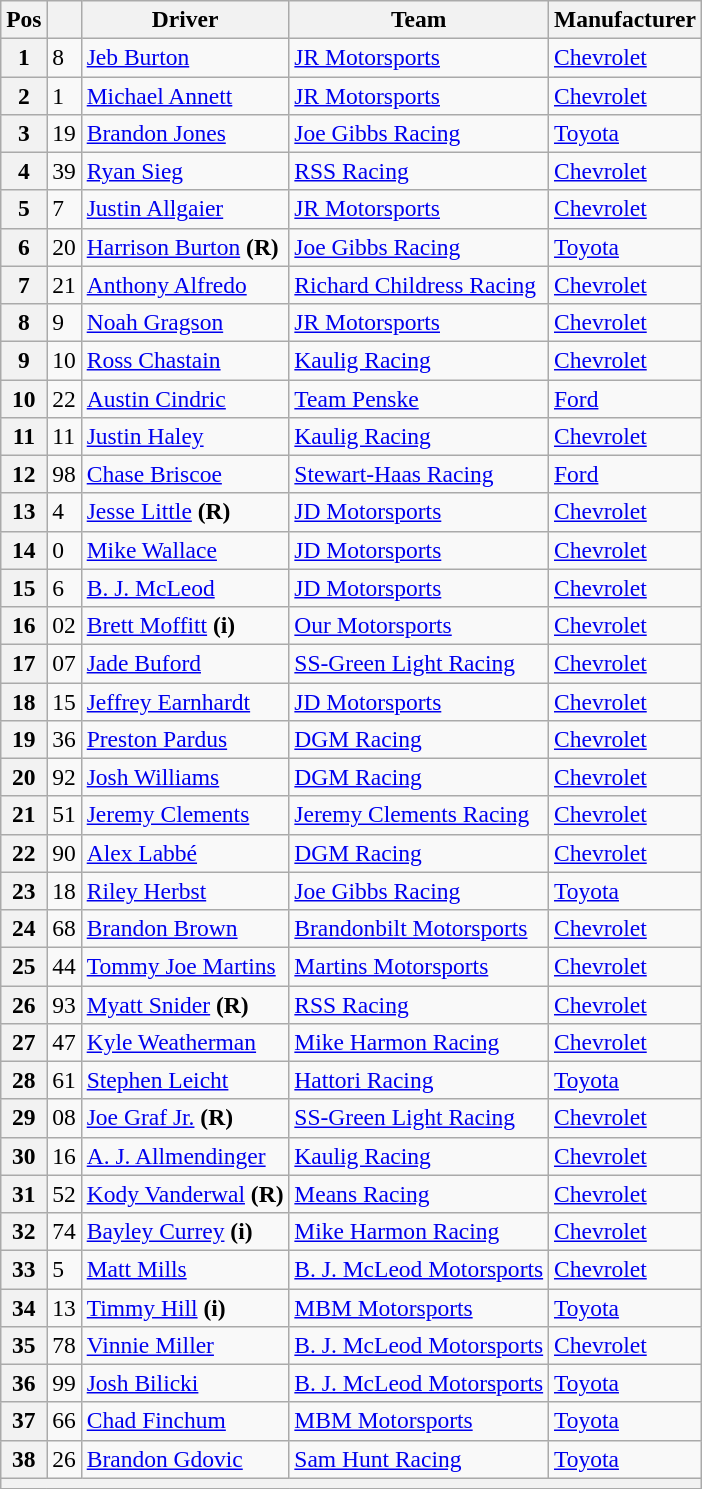<table class="wikitable" style="font-size:98%">
<tr>
<th>Pos</th>
<th></th>
<th>Driver</th>
<th>Team</th>
<th>Manufacturer</th>
</tr>
<tr>
<th>1</th>
<td>8</td>
<td><a href='#'>Jeb Burton</a></td>
<td><a href='#'>JR Motorsports</a></td>
<td><a href='#'>Chevrolet</a></td>
</tr>
<tr>
<th>2</th>
<td>1</td>
<td><a href='#'>Michael Annett</a></td>
<td><a href='#'>JR Motorsports</a></td>
<td><a href='#'>Chevrolet</a></td>
</tr>
<tr>
<th>3</th>
<td>19</td>
<td><a href='#'>Brandon Jones</a></td>
<td><a href='#'>Joe Gibbs Racing</a></td>
<td><a href='#'>Toyota</a></td>
</tr>
<tr>
<th>4</th>
<td>39</td>
<td><a href='#'>Ryan Sieg</a></td>
<td><a href='#'>RSS Racing</a></td>
<td><a href='#'>Chevrolet</a></td>
</tr>
<tr>
<th>5</th>
<td>7</td>
<td><a href='#'>Justin Allgaier</a></td>
<td><a href='#'>JR Motorsports</a></td>
<td><a href='#'>Chevrolet</a></td>
</tr>
<tr>
<th>6</th>
<td>20</td>
<td><a href='#'>Harrison Burton</a> <strong>(R)</strong></td>
<td><a href='#'>Joe Gibbs Racing</a></td>
<td><a href='#'>Toyota</a></td>
</tr>
<tr>
<th>7</th>
<td>21</td>
<td><a href='#'>Anthony Alfredo</a></td>
<td><a href='#'>Richard Childress Racing</a></td>
<td><a href='#'>Chevrolet</a></td>
</tr>
<tr>
<th>8</th>
<td>9</td>
<td><a href='#'>Noah Gragson</a></td>
<td><a href='#'>JR Motorsports</a></td>
<td><a href='#'>Chevrolet</a></td>
</tr>
<tr>
<th>9</th>
<td>10</td>
<td><a href='#'>Ross Chastain</a></td>
<td><a href='#'>Kaulig Racing</a></td>
<td><a href='#'>Chevrolet</a></td>
</tr>
<tr>
<th>10</th>
<td>22</td>
<td><a href='#'>Austin Cindric</a></td>
<td><a href='#'>Team Penske</a></td>
<td><a href='#'>Ford</a></td>
</tr>
<tr>
<th>11</th>
<td>11</td>
<td><a href='#'>Justin Haley</a></td>
<td><a href='#'>Kaulig Racing</a></td>
<td><a href='#'>Chevrolet</a></td>
</tr>
<tr>
<th>12</th>
<td>98</td>
<td><a href='#'>Chase Briscoe</a></td>
<td><a href='#'>Stewart-Haas Racing</a></td>
<td><a href='#'>Ford</a></td>
</tr>
<tr>
<th>13</th>
<td>4</td>
<td><a href='#'>Jesse Little</a> <strong>(R)</strong></td>
<td><a href='#'>JD Motorsports</a></td>
<td><a href='#'>Chevrolet</a></td>
</tr>
<tr>
<th>14</th>
<td>0</td>
<td><a href='#'>Mike Wallace</a></td>
<td><a href='#'>JD Motorsports</a></td>
<td><a href='#'>Chevrolet</a></td>
</tr>
<tr>
<th>15</th>
<td>6</td>
<td><a href='#'>B. J. McLeod</a></td>
<td><a href='#'>JD Motorsports</a></td>
<td><a href='#'>Chevrolet</a></td>
</tr>
<tr>
<th>16</th>
<td>02</td>
<td><a href='#'>Brett Moffitt</a> <strong>(i)</strong></td>
<td><a href='#'>Our Motorsports</a></td>
<td><a href='#'>Chevrolet</a></td>
</tr>
<tr>
<th>17</th>
<td>07</td>
<td><a href='#'>Jade Buford</a></td>
<td><a href='#'>SS-Green Light Racing</a></td>
<td><a href='#'>Chevrolet</a></td>
</tr>
<tr>
<th>18</th>
<td>15</td>
<td><a href='#'>Jeffrey Earnhardt</a></td>
<td><a href='#'>JD Motorsports</a></td>
<td><a href='#'>Chevrolet</a></td>
</tr>
<tr>
<th>19</th>
<td>36</td>
<td><a href='#'>Preston Pardus</a></td>
<td><a href='#'>DGM Racing</a></td>
<td><a href='#'>Chevrolet</a></td>
</tr>
<tr>
<th>20</th>
<td>92</td>
<td><a href='#'>Josh Williams</a></td>
<td><a href='#'>DGM Racing</a></td>
<td><a href='#'>Chevrolet</a></td>
</tr>
<tr>
<th>21</th>
<td>51</td>
<td><a href='#'>Jeremy Clements</a></td>
<td><a href='#'>Jeremy Clements Racing</a></td>
<td><a href='#'>Chevrolet</a></td>
</tr>
<tr>
<th>22</th>
<td>90</td>
<td><a href='#'>Alex Labbé</a></td>
<td><a href='#'>DGM Racing</a></td>
<td><a href='#'>Chevrolet</a></td>
</tr>
<tr>
<th>23</th>
<td>18</td>
<td><a href='#'>Riley Herbst</a></td>
<td><a href='#'>Joe Gibbs Racing</a></td>
<td><a href='#'>Toyota</a></td>
</tr>
<tr>
<th>24</th>
<td>68</td>
<td><a href='#'>Brandon Brown</a></td>
<td><a href='#'>Brandonbilt Motorsports</a></td>
<td><a href='#'>Chevrolet</a></td>
</tr>
<tr>
<th>25</th>
<td>44</td>
<td><a href='#'>Tommy Joe Martins</a></td>
<td><a href='#'>Martins Motorsports</a></td>
<td><a href='#'>Chevrolet</a></td>
</tr>
<tr>
<th>26</th>
<td>93</td>
<td><a href='#'>Myatt Snider</a> <strong>(R)</strong></td>
<td><a href='#'>RSS Racing</a></td>
<td><a href='#'>Chevrolet</a></td>
</tr>
<tr>
<th>27</th>
<td>47</td>
<td><a href='#'>Kyle Weatherman</a></td>
<td><a href='#'>Mike Harmon Racing</a></td>
<td><a href='#'>Chevrolet</a></td>
</tr>
<tr>
<th>28</th>
<td>61</td>
<td><a href='#'>Stephen Leicht</a></td>
<td><a href='#'>Hattori Racing</a></td>
<td><a href='#'>Toyota</a></td>
</tr>
<tr>
<th>29</th>
<td>08</td>
<td><a href='#'>Joe Graf Jr.</a> <strong>(R)</strong></td>
<td><a href='#'>SS-Green Light Racing</a></td>
<td><a href='#'>Chevrolet</a></td>
</tr>
<tr>
<th>30</th>
<td>16</td>
<td><a href='#'>A. J. Allmendinger</a></td>
<td><a href='#'>Kaulig Racing</a></td>
<td><a href='#'>Chevrolet</a></td>
</tr>
<tr>
<th>31</th>
<td>52</td>
<td><a href='#'>Kody Vanderwal</a> <strong>(R)</strong></td>
<td><a href='#'>Means Racing</a></td>
<td><a href='#'>Chevrolet</a></td>
</tr>
<tr>
<th>32</th>
<td>74</td>
<td><a href='#'>Bayley Currey</a> <strong>(i)</strong></td>
<td><a href='#'>Mike Harmon Racing</a></td>
<td><a href='#'>Chevrolet</a></td>
</tr>
<tr>
<th>33</th>
<td>5</td>
<td><a href='#'>Matt Mills</a></td>
<td><a href='#'>B. J. McLeod Motorsports</a></td>
<td><a href='#'>Chevrolet</a></td>
</tr>
<tr>
<th>34</th>
<td>13</td>
<td><a href='#'>Timmy Hill</a> <strong>(i)</strong></td>
<td><a href='#'>MBM Motorsports</a></td>
<td><a href='#'>Toyota</a></td>
</tr>
<tr>
<th>35</th>
<td>78</td>
<td><a href='#'>Vinnie Miller</a></td>
<td><a href='#'>B. J. McLeod Motorsports</a></td>
<td><a href='#'>Chevrolet</a></td>
</tr>
<tr>
<th>36</th>
<td>99</td>
<td><a href='#'>Josh Bilicki</a></td>
<td><a href='#'>B. J. McLeod Motorsports</a></td>
<td><a href='#'>Toyota</a></td>
</tr>
<tr>
<th>37</th>
<td>66</td>
<td><a href='#'>Chad Finchum</a></td>
<td><a href='#'>MBM Motorsports</a></td>
<td><a href='#'>Toyota</a></td>
</tr>
<tr>
<th>38</th>
<td>26</td>
<td><a href='#'>Brandon Gdovic</a></td>
<td><a href='#'>Sam Hunt Racing</a></td>
<td><a href='#'>Toyota</a></td>
</tr>
<tr>
<th colspan="5"></th>
</tr>
<tr>
</tr>
</table>
